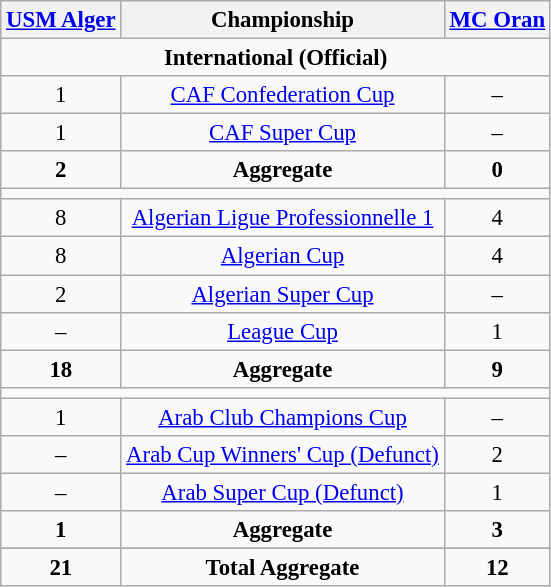<table class="wikitable plainrowheaders sortable" style="text-align:center;font-size:95%">
<tr>
<th><a href='#'>USM Alger</a></th>
<th>Championship</th>
<th><a href='#'>MC Oran</a></th>
</tr>
<tr>
<td colspan="3" style="text-align:center;"><strong>International (Official)</strong></td>
</tr>
<tr style="text-align:center;">
<td>1</td>
<td><a href='#'>CAF Confederation Cup</a></td>
<td>–</td>
</tr>
<tr style="text-align:center;">
<td>1</td>
<td><a href='#'>CAF Super Cup</a></td>
<td>–</td>
</tr>
<tr>
<td><strong>2</strong></td>
<td><strong>Aggregate</strong></td>
<td><strong>0</strong></td>
</tr>
<tr>
<td colspan="3"></td>
</tr>
<tr style="text-align:center;">
<td>8</td>
<td><a href='#'>Algerian Ligue Professionnelle 1</a></td>
<td>4</td>
</tr>
<tr style="text-align:center;">
<td>8</td>
<td><a href='#'>Algerian Cup</a></td>
<td>4</td>
</tr>
<tr style="text-align:center;">
<td>2</td>
<td><a href='#'>Algerian Super Cup</a></td>
<td>–</td>
</tr>
<tr style="text-align:center;">
<td>–</td>
<td><a href='#'>League Cup</a></td>
<td>1</td>
</tr>
<tr>
<td><strong>18</strong></td>
<td><strong>Aggregate</strong></td>
<td><strong>9</strong></td>
</tr>
<tr>
<td colspan="3"></td>
</tr>
<tr style="text-align:center;">
<td>1</td>
<td><a href='#'>Arab Club Champions Cup</a></td>
<td>–</td>
</tr>
<tr style="text-align:center;">
<td>–</td>
<td><a href='#'>Arab Cup Winners' Cup (Defunct)</a></td>
<td>2</td>
</tr>
<tr style="text-align:center;">
<td>–</td>
<td><a href='#'>Arab Super Cup (Defunct)</a></td>
<td>1</td>
</tr>
<tr>
<td><strong>1</strong></td>
<td><strong>Aggregate</strong></td>
<td><strong>3</strong></td>
</tr>
<tr>
</tr>
<tr align="center">
<td><strong>21</strong></td>
<td><strong>Total Aggregate</strong></td>
<td><strong>12</strong></td>
</tr>
</table>
